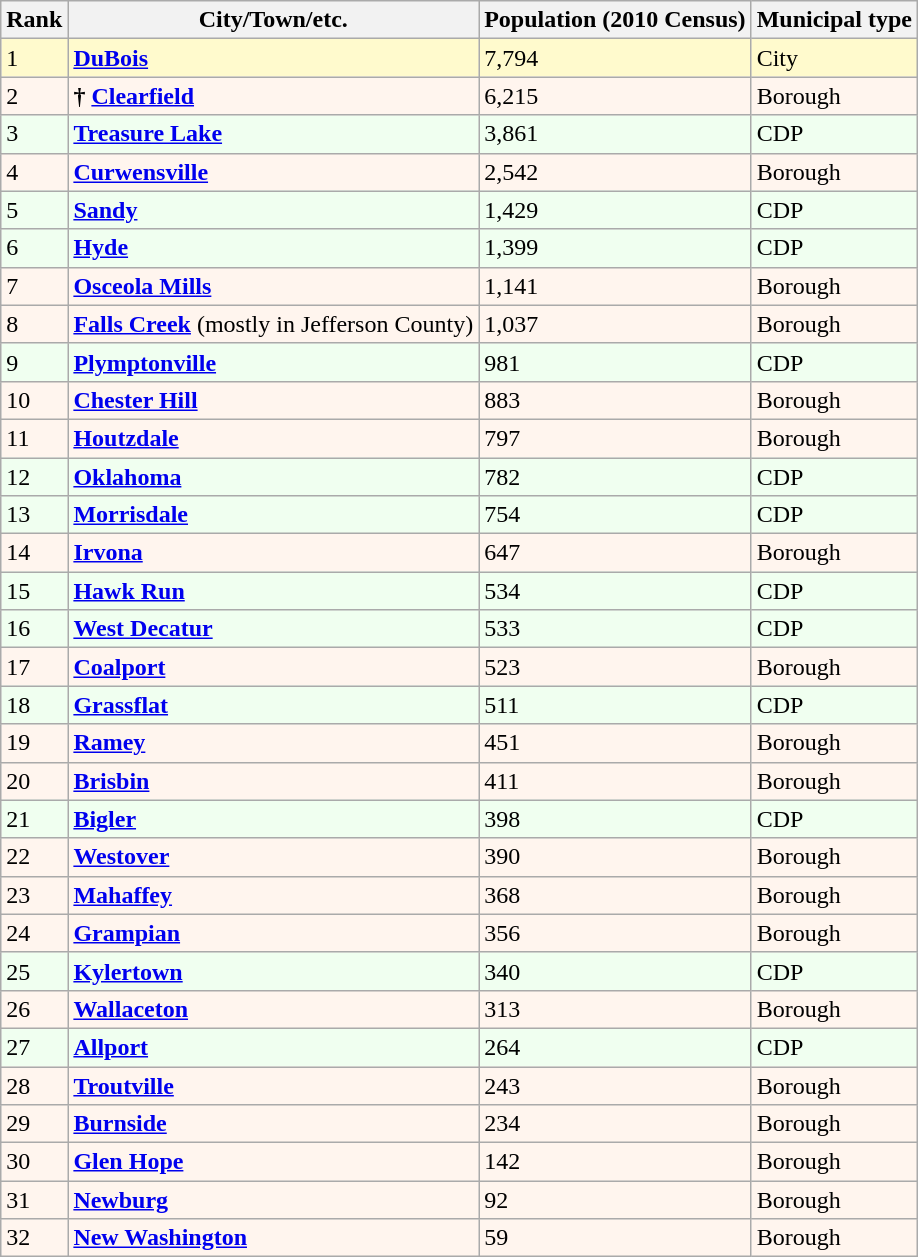<table class="wikitable sortable">
<tr>
<th>Rank</th>
<th>City/Town/etc.</th>
<th>Population (2010 Census)</th>
<th>Municipal type</th>
</tr>
<tr style="background-color:#FFFACD;">
<td>1</td>
<td><strong><a href='#'>DuBois</a></strong></td>
<td>7,794</td>
<td>City</td>
</tr>
<tr style="background-color:#FFF5EE;">
<td>2</td>
<td><strong>† <a href='#'>Clearfield</a></strong></td>
<td>6,215</td>
<td>Borough</td>
</tr>
<tr style="background-color:#F0FFF0;">
<td>3</td>
<td><strong><a href='#'>Treasure Lake</a></strong></td>
<td>3,861</td>
<td>CDP</td>
</tr>
<tr style="background-color:#FFF5EE;">
<td>4</td>
<td><strong><a href='#'>Curwensville</a></strong></td>
<td>2,542</td>
<td>Borough</td>
</tr>
<tr style="background-color:#F0FFF0;">
<td>5</td>
<td><strong><a href='#'>Sandy</a></strong></td>
<td>1,429</td>
<td>CDP</td>
</tr>
<tr style="background-color:#F0FFF0;">
<td>6</td>
<td><strong><a href='#'>Hyde</a></strong></td>
<td>1,399</td>
<td>CDP</td>
</tr>
<tr style="background-color:#FFF5EE;">
<td>7</td>
<td><strong><a href='#'>Osceola Mills</a></strong></td>
<td>1,141</td>
<td>Borough</td>
</tr>
<tr style="background-color:#FFF5EE;">
<td>8</td>
<td><strong><a href='#'>Falls Creek</a></strong> (mostly in Jefferson County)</td>
<td>1,037</td>
<td>Borough</td>
</tr>
<tr style="background-color:#F0FFF0;">
<td>9</td>
<td><strong><a href='#'>Plymptonville</a></strong></td>
<td>981</td>
<td>CDP</td>
</tr>
<tr style="background-color:#FFF5EE;">
<td>10</td>
<td><strong><a href='#'>Chester Hill</a></strong></td>
<td>883</td>
<td>Borough</td>
</tr>
<tr style="background-color:#FFF5EE;">
<td>11</td>
<td><strong><a href='#'>Houtzdale</a></strong></td>
<td>797</td>
<td>Borough</td>
</tr>
<tr style="background-color:#F0FFF0;">
<td>12</td>
<td><strong><a href='#'>Oklahoma</a></strong></td>
<td>782</td>
<td>CDP</td>
</tr>
<tr style="background-color:#F0FFF0;">
<td>13</td>
<td><strong><a href='#'>Morrisdale</a></strong></td>
<td>754</td>
<td>CDP</td>
</tr>
<tr style="background-color:#FFF5EE;">
<td>14</td>
<td><strong><a href='#'>Irvona</a></strong></td>
<td>647</td>
<td>Borough</td>
</tr>
<tr style="background-color:#F0FFF0;">
<td>15</td>
<td><strong><a href='#'>Hawk Run</a></strong></td>
<td>534</td>
<td>CDP</td>
</tr>
<tr style="background-color:#F0FFF0;">
<td>16</td>
<td><strong><a href='#'>West Decatur</a></strong></td>
<td>533</td>
<td>CDP</td>
</tr>
<tr style="background-color:#FFF5EE;">
<td>17</td>
<td><strong><a href='#'>Coalport</a></strong></td>
<td>523</td>
<td>Borough</td>
</tr>
<tr style="background-color:#F0FFF0;">
<td>18</td>
<td><strong><a href='#'>Grassflat</a></strong></td>
<td>511</td>
<td>CDP</td>
</tr>
<tr style="background-color:#FFF5EE;">
<td>19</td>
<td><strong><a href='#'>Ramey</a></strong></td>
<td>451</td>
<td>Borough</td>
</tr>
<tr style="background-color:#FFF5EE;">
<td>20</td>
<td><strong><a href='#'>Brisbin</a></strong></td>
<td>411</td>
<td>Borough</td>
</tr>
<tr style="background-color:#F0FFF0;">
<td>21</td>
<td><strong><a href='#'>Bigler</a></strong></td>
<td>398</td>
<td>CDP</td>
</tr>
<tr style="background-color:#FFF5EE;">
<td>22</td>
<td><strong><a href='#'>Westover</a></strong></td>
<td>390</td>
<td>Borough</td>
</tr>
<tr style="background-color:#FFF5EE;">
<td>23</td>
<td><strong><a href='#'>Mahaffey</a></strong></td>
<td>368</td>
<td>Borough</td>
</tr>
<tr style="background-color:#FFF5EE;">
<td>24</td>
<td><strong><a href='#'>Grampian</a></strong></td>
<td>356</td>
<td>Borough</td>
</tr>
<tr style="background-color:#F0FFF0;">
<td>25</td>
<td><strong><a href='#'>Kylertown</a></strong></td>
<td>340</td>
<td>CDP</td>
</tr>
<tr style="background-color:#FFF5EE;">
<td>26</td>
<td><strong><a href='#'>Wallaceton</a></strong></td>
<td>313</td>
<td>Borough</td>
</tr>
<tr style="background-color:#F0FFF0;">
<td>27</td>
<td><strong><a href='#'>Allport</a></strong></td>
<td>264</td>
<td>CDP</td>
</tr>
<tr style="background-color:#FFF5EE;">
<td>28</td>
<td><strong><a href='#'>Troutville</a></strong></td>
<td>243</td>
<td>Borough</td>
</tr>
<tr style="background-color:#FFF5EE;">
<td>29</td>
<td><strong><a href='#'>Burnside</a></strong></td>
<td>234</td>
<td>Borough</td>
</tr>
<tr style="background-color:#FFF5EE;">
<td>30</td>
<td><strong><a href='#'>Glen Hope</a></strong></td>
<td>142</td>
<td>Borough</td>
</tr>
<tr style="background-color:#FFF5EE;">
<td>31</td>
<td><strong><a href='#'>Newburg</a></strong></td>
<td>92</td>
<td>Borough</td>
</tr>
<tr style="background-color:#FFF5EE;">
<td>32</td>
<td><strong><a href='#'>New Washington</a></strong></td>
<td>59</td>
<td>Borough</td>
</tr>
</table>
